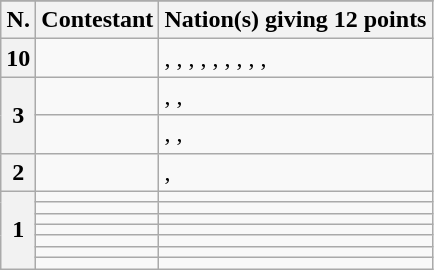<table class="wikitable plainrowheaders">
<tr>
</tr>
<tr>
<th scope="col">N.</th>
<th scope="col">Contestant</th>
<th scope="col">Nation(s) giving 12 points</th>
</tr>
<tr>
<th scope="row">10</th>
<td><strong></strong></td>
<td>, , , , , , , , , </td>
</tr>
<tr>
<th scope="rowgroup" rowspan="2">3</th>
<td></td>
<td>, , </td>
</tr>
<tr>
<td></td>
<td>, , </td>
</tr>
<tr>
<th scope="row" style="vertical-align:top;">2</th>
<td></td>
<td>, </td>
</tr>
<tr>
<th scope="rowgroup" rowspan="7">1</th>
<td></td>
<td></td>
</tr>
<tr>
<td></td>
<td></td>
</tr>
<tr>
<td></td>
<td></td>
</tr>
<tr>
<td></td>
<td></td>
</tr>
<tr>
<td></td>
<td></td>
</tr>
<tr>
<td></td>
<td></td>
</tr>
<tr>
<td></td>
<td></td>
</tr>
</table>
